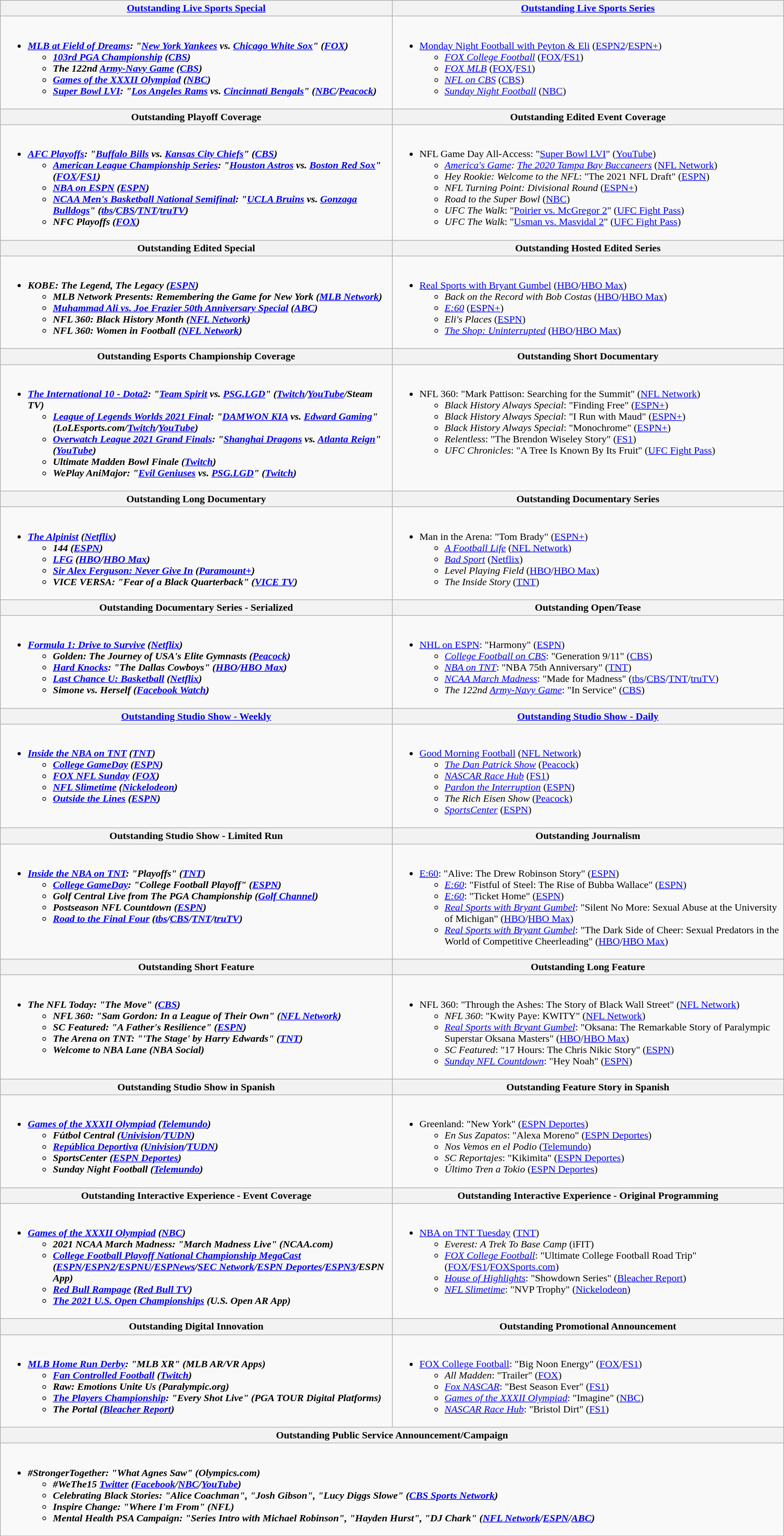<table class=wikitable>
<tr>
<th style="width:50%"><a href='#'>Outstanding Live Sports Special</a></th>
<th style="width:50%"><a href='#'>Outstanding Live Sports Series</a></th>
</tr>
<tr>
<td valign="top"><br><ul><li><strong><em><a href='#'>MLB at Field of Dreams</a><em>: "<a href='#'>New York Yankees</a> vs. <a href='#'>Chicago White Sox</a>" (<a href='#'>FOX</a>)<strong><ul><li></em><a href='#'>103rd PGA Championship</a><em> (<a href='#'>CBS</a>)</li><li></em>The 122nd <a href='#'>Army-Navy Game</a><em> (<a href='#'>CBS</a>)</li><li></em><a href='#'>Games of the XXXII Olympiad</a><em> (<a href='#'>NBC</a>)</li><li></em><a href='#'>Super Bowl LVI</a><em>: "<a href='#'>Los Angeles Rams</a> vs. <a href='#'>Cincinnati Bengals</a>" (<a href='#'>NBC</a>/<a href='#'>Peacock</a>)</li></ul></li></ul></td>
<td valign="top"><br><ul><li></em></strong><a href='#'>Monday Night Football with Peyton & Eli</a></em> (<a href='#'>ESPN2</a>/<a href='#'>ESPN+</a>)</strong><ul><li><em><a href='#'>FOX College Football</a></em> (<a href='#'>FOX</a>/<a href='#'>FS1</a>)</li><li><em><a href='#'>FOX MLB</a></em> (<a href='#'>FOX</a>/<a href='#'>FS1</a>)</li><li><em><a href='#'>NFL on CBS</a></em> (<a href='#'>CBS</a>)</li><li><em><a href='#'>Sunday Night Football</a></em> (<a href='#'>NBC</a>)</li></ul></li></ul></td>
</tr>
<tr>
<th style="width:50%">Outstanding Playoff Coverage</th>
<th style="width:50%">Outstanding Edited Event Coverage</th>
</tr>
<tr>
<td valign="top"><br><ul><li><strong><em><a href='#'>AFC Playoffs</a><em>: "<a href='#'>Buffalo Bills</a> vs. <a href='#'>Kansas City Chiefs</a>" (<a href='#'>CBS</a>)<strong><ul><li></em><a href='#'>American League Championship Series</a><em>: "<a href='#'>Houston Astros</a> vs. <a href='#'>Boston Red Sox</a>" (<a href='#'>FOX</a>/<a href='#'>FS1</a>)</li><li></em><a href='#'>NBA on ESPN</a><em> (<a href='#'>ESPN</a>)</li><li></em><a href='#'>NCAA Men's Basketball National Semifinal</a><em>: "<a href='#'>UCLA Bruins</a> vs. <a href='#'>Gonzaga Bulldogs</a>" (<a href='#'>tbs</a>/<a href='#'>CBS</a>/<a href='#'>TNT</a>/<a href='#'>truTV</a>)</li><li></em>NFC Playoffs<em> (<a href='#'>FOX</a>)</li></ul></li></ul></td>
<td valign="top"><br><ul><li></em></strong>NFL Game Day All-Access</em>: "<a href='#'>Super Bowl LVI</a>" (<a href='#'>YouTube</a>)</strong><ul><li><em><a href='#'>America's Game</a>: <a href='#'>The 2020 Tampa Bay Buccaneers</a></em> (<a href='#'>NFL Network</a>)</li><li><em>Hey Rookie: Welcome to the NFL</em>: "The 2021 NFL Draft" (<a href='#'>ESPN</a>)</li><li><em>NFL Turning Point: Divisional Round</em> (<a href='#'>ESPN+</a>)</li><li><em>Road to the Super Bowl</em> (<a href='#'>NBC</a>)</li><li><em>UFC The Walk</em>: "<a href='#'>Poirier vs. McGregor 2</a>" (<a href='#'>UFC Fight Pass</a>)</li><li><em>UFC The Walk</em>: "<a href='#'>Usman vs. Masvidal 2</a>" (<a href='#'>UFC Fight Pass</a>)</li></ul></li></ul></td>
</tr>
<tr>
<th style="width:50%">Outstanding Edited Special</th>
<th style="width:50%">Outstanding Hosted Edited Series</th>
</tr>
<tr>
<td valign="top"><br><ul><li><strong><em>KOBE: The Legend, The Legacy<em> (<a href='#'>ESPN</a>)<strong><ul><li></em>MLB Network Presents: Remembering the Game for New York<em> (<a href='#'>MLB Network</a>)</li><li></em><a href='#'>Muhammad Ali vs. Joe Frazier 50th Anniversary Special</a><em> (<a href='#'>ABC</a>)</li><li></em>NFL 360: Black History Month<em> (<a href='#'>NFL Network</a>)</li><li></em>NFL 360: Women in Football<em> (<a href='#'>NFL Network</a>)</li></ul></li></ul></td>
<td valign="top"><br><ul><li></em></strong><a href='#'>Real Sports with Bryant Gumbel</a></em> (<a href='#'>HBO</a>/<a href='#'>HBO Max</a>)</strong><ul><li><em>Back on the Record with Bob Costas</em> (<a href='#'>HBO</a>/<a href='#'>HBO Max</a>)</li><li><em><a href='#'>E:60</a></em> (<a href='#'>ESPN+</a>)</li><li><em>Eli's Places</em> (<a href='#'>ESPN</a>)</li><li><em><a href='#'>The Shop: Uninterrupted</a></em> (<a href='#'>HBO</a>/<a href='#'>HBO Max</a>)</li></ul></li></ul></td>
</tr>
<tr>
<th style="width:50%">Outstanding Esports Championship Coverage</th>
<th style="width:50%">Outstanding Short Documentary</th>
</tr>
<tr>
<td valign="top"><br><ul><li><strong><em><a href='#'>The International 10 - Dota2</a><em>: "<a href='#'>Team Spirit</a> vs. <a href='#'>PSG.LGD</a>" (<a href='#'>Twitch</a>/<a href='#'>YouTube</a>/Steam TV)<strong><ul><li></em><a href='#'>League of Legends Worlds 2021 Final</a><em>: "<a href='#'>DAMWON KIA</a> vs. <a href='#'>Edward Gaming</a>" (LoLEsports.com/<a href='#'>Twitch</a>/<a href='#'>YouTube</a>)</li><li></em><a href='#'>Overwatch League 2021 Grand Finals</a><em>: "<a href='#'>Shanghai Dragons</a> vs. <a href='#'>Atlanta Reign</a>" (<a href='#'>YouTube</a>)</li><li></em>Ultimate Madden Bowl Finale<em> (<a href='#'>Twitch</a>)</li><li></em>WePlay AniMajor<em>: "<a href='#'>Evil Geniuses</a> vs. <a href='#'>PSG.LGD</a>" (<a href='#'>Twitch</a>)</li></ul></li></ul></td>
<td valign="top"><br><ul><li></em></strong>NFL 360</em>: "Mark Pattison: Searching for the Summit" (<a href='#'>NFL Network</a>)</strong><ul><li><em>Black History Always Special</em>: "Finding Free" (<a href='#'>ESPN+</a>)</li><li><em>Black History Always Special</em>: "I Run with Maud" (<a href='#'>ESPN+</a>)</li><li><em>Black History Always Special</em>: "Monochrome" (<a href='#'>ESPN+</a>)</li><li><em>Relentless</em>: "The Brendon Wiseley Story" (<a href='#'>FS1</a>)</li><li><em>UFC Chronicles</em>: "A Tree Is Known By Its Fruit" (<a href='#'>UFC Fight Pass</a>)</li></ul></li></ul></td>
</tr>
<tr>
<th style="width:50%">Outstanding Long Documentary</th>
<th style="width:50%">Outstanding Documentary Series</th>
</tr>
<tr>
<td valign="top"><br><ul><li><strong><em><a href='#'>The Alpinist</a><em> (<a href='#'>Netflix</a>)<strong><ul><li></em>144<em> (<a href='#'>ESPN</a>)</li><li></em><a href='#'>LFG</a><em> (<a href='#'>HBO</a>/<a href='#'>HBO Max</a>)</li><li></em><a href='#'>Sir Alex Ferguson: Never Give In</a><em> (<a href='#'>Paramount+</a>)</li><li></em>VICE VERSA<em>: "Fear of a Black Quarterback" (<a href='#'>VICE TV</a>)</li></ul></li></ul></td>
<td valign="top"><br><ul><li></em></strong>Man in the Arena</em>: "Tom Brady" (<a href='#'>ESPN+</a>)</strong><ul><li><em><a href='#'>A Football Life</a></em> (<a href='#'>NFL Network</a>)</li><li><em><a href='#'>Bad Sport</a></em> (<a href='#'>Netflix</a>)</li><li><em>Level Playing Field</em> (<a href='#'>HBO</a>/<a href='#'>HBO Max</a>)</li><li><em>The Inside Story</em> (<a href='#'>TNT</a>)</li></ul></li></ul></td>
</tr>
<tr>
<th style="width:50%">Outstanding Documentary Series - Serialized</th>
<th style="width:50%">Outstanding Open/Tease</th>
</tr>
<tr>
<td valign="top"><br><ul><li><strong><em><a href='#'>Formula 1: Drive to Survive</a><em> (<a href='#'>Netflix</a>)<strong><ul><li></em>Golden: The Journey of USA's Elite Gymnasts<em> (<a href='#'>Peacock</a>)</li><li></em><a href='#'>Hard Knocks</a><em>: "The Dallas Cowboys" (<a href='#'>HBO</a>/<a href='#'>HBO Max</a>)</li><li></em><a href='#'>Last Chance U: Basketball</a><em> (<a href='#'>Netflix</a>)</li><li></em>Simone vs. Herself<em> (<a href='#'>Facebook Watch</a>)</li></ul></li></ul></td>
<td valign="top"><br><ul><li></em></strong><a href='#'>NHL on ESPN</a></em>: "Harmony" (<a href='#'>ESPN</a>)</strong><ul><li><em><a href='#'>College Football on CBS</a></em>: "Generation 9/11" (<a href='#'>CBS</a>)</li><li><em><a href='#'>NBA on TNT</a></em>: "NBA 75th Anniversary" (<a href='#'>TNT</a>)</li><li><em><a href='#'>NCAA March Madness</a></em>: "Made for Madness" (<a href='#'>tbs</a>/<a href='#'>CBS</a>/<a href='#'>TNT</a>/<a href='#'>truTV</a>)</li><li><em>The 122nd <a href='#'>Army-Navy Game</a></em>: "In Service" (<a href='#'>CBS</a>)</li></ul></li></ul></td>
</tr>
<tr>
<th style="width:50%"><a href='#'>Outstanding Studio Show - Weekly</a></th>
<th style="width:50%"><a href='#'>Outstanding Studio Show - Daily</a></th>
</tr>
<tr>
<td valign="top"><br><ul><li><strong><em><a href='#'>Inside the NBA on TNT</a><em> (<a href='#'>TNT</a>)<strong><ul><li></em><a href='#'>College GameDay</a><em> (<a href='#'>ESPN</a>)</li><li></em><a href='#'>FOX NFL Sunday</a><em> (<a href='#'>FOX</a>)</li><li></em><a href='#'>NFL Slimetime</a><em> (<a href='#'>Nickelodeon</a>)</li><li></em><a href='#'>Outside the Lines</a><em> (<a href='#'>ESPN</a>)</li></ul></li></ul></td>
<td valign="top"><br><ul><li></em></strong><a href='#'>Good Morning Football</a></em> (<a href='#'>NFL Network</a>)</strong><ul><li><em><a href='#'>The Dan Patrick Show</a></em> (<a href='#'>Peacock</a>)</li><li><em><a href='#'>NASCAR Race Hub</a></em> (<a href='#'>FS1</a>)</li><li><em><a href='#'>Pardon the Interruption</a></em> (<a href='#'>ESPN</a>)</li><li><em>The Rich Eisen Show</em> (<a href='#'>Peacock</a>)</li><li><em><a href='#'>SportsCenter</a></em> (<a href='#'>ESPN</a>)</li></ul></li></ul></td>
</tr>
<tr>
<th style="width:50%">Outstanding Studio Show - Limited Run</th>
<th style="width:50%">Outstanding Journalism</th>
</tr>
<tr>
<td valign="top"><br><ul><li><strong><em><a href='#'>Inside the NBA on TNT</a><em>: "Playoffs" (<a href='#'>TNT</a>)<strong><ul><li></em><a href='#'>College GameDay</a><em>: "College Football Playoff" (<a href='#'>ESPN</a>)</li><li></em>Golf Central Live from The PGA Championship<em> (<a href='#'>Golf Channel</a>)</li><li></em>Postseason NFL Countdown<em> (<a href='#'>ESPN</a>)</li><li></em><a href='#'>Road to the Final Four</a><em> (<a href='#'>tbs</a>/<a href='#'>CBS</a>/<a href='#'>TNT</a>/<a href='#'>truTV</a>)</li></ul></li></ul></td>
<td valign="top"><br><ul><li></em></strong><a href='#'>E:60</a></em>: "Alive: The Drew Robinson Story" (<a href='#'>ESPN</a>)</strong><ul><li><em><a href='#'>E:60</a></em>: "Fistful of Steel: The Rise of Bubba Wallace" (<a href='#'>ESPN</a>)</li><li><em><a href='#'>E:60</a></em>: "Ticket Home" (<a href='#'>ESPN</a>)</li><li><em><a href='#'>Real Sports with Bryant Gumbel</a></em>: "Silent No More: Sexual Abuse at the University of Michigan" (<a href='#'>HBO</a>/<a href='#'>HBO Max</a>)</li><li><em><a href='#'>Real Sports with Bryant Gumbel</a></em>: "The Dark Side of Cheer: Sexual Predators in the World of Competitive Cheerleading" (<a href='#'>HBO</a>/<a href='#'>HBO Max</a>)</li></ul></li></ul></td>
</tr>
<tr>
<th style="width:50%">Outstanding Short Feature</th>
<th style="width:50%">Outstanding Long Feature</th>
</tr>
<tr>
<td valign="top"><br><ul><li><strong><em>The NFL Today<em>: "The Move" (<a href='#'>CBS</a>)<strong><ul><li></em>NFL 360<em>: "Sam Gordon: In a League of Their Own" (<a href='#'>NFL Network</a>)</li><li></em>SC Featured<em>: "A Father's Resilience" (<a href='#'>ESPN</a>)</li><li></em>The Arena on TNT<em>: "'The Stage' by Harry Edwards" (<a href='#'>TNT</a>)</li><li></em>Welcome to NBA Lane<em> (NBA Social)</li></ul></li></ul></td>
<td valign="top"><br><ul><li></em></strong>NFL 360</em>: "Through the Ashes: The Story of Black Wall Street" (<a href='#'>NFL Network</a>)</strong><ul><li><em>NFL 360</em>: "Kwity Paye: KWITY" (<a href='#'>NFL Network</a>)</li><li><em><a href='#'>Real Sports with Bryant Gumbel</a></em>: "Oksana: The Remarkable Story of Paralympic Superstar Oksana Masters" (<a href='#'>HBO</a>/<a href='#'>HBO Max</a>)</li><li><em>SC Featured</em>: "17 Hours: The Chris Nikic Story" (<a href='#'>ESPN</a>)</li><li><em><a href='#'>Sunday NFL Countdown</a></em>: "Hey Noah" (<a href='#'>ESPN</a>)</li></ul></li></ul></td>
</tr>
<tr>
<th style="width:50%">Outstanding Studio Show in Spanish</th>
<th style="width:50%">Outstanding Feature Story in Spanish</th>
</tr>
<tr>
<td valign="top"><br><ul><li><strong><em><a href='#'>Games of the XXXII Olympiad</a><em> (<a href='#'>Telemundo</a>)<strong><ul><li></em>Fútbol Central<em> (<a href='#'>Univision</a>/<a href='#'>TUDN</a>)</li><li></em><a href='#'>República Deportiva</a><em> (<a href='#'>Univision</a>/<a href='#'>TUDN</a>)</li><li></em>SportsCenter<em> (<a href='#'>ESPN Deportes</a>)</li><li></em>Sunday Night Football<em> (<a href='#'>Telemundo</a>)</li></ul></li></ul></td>
<td valign="top"><br><ul><li></em></strong>Greenland</em>: "New York" (<a href='#'>ESPN Deportes</a>)</strong><ul><li><em>En Sus Zapatos</em>: "Alexa Moreno" (<a href='#'>ESPN Deportes</a>)</li><li><em>Nos Vemos en el Podio</em> (<a href='#'>Telemundo</a>)</li><li><em>SC Reportajes</em>: "Kikimita" (<a href='#'>ESPN Deportes</a>)</li><li><em>Último Tren a Tokio</em> (<a href='#'>ESPN Deportes</a>)</li></ul></li></ul></td>
</tr>
<tr>
<th style="width:50%">Outstanding Interactive Experience - Event Coverage</th>
<th style="width:50%">Outstanding Interactive Experience - Original Programming</th>
</tr>
<tr>
<td valign="top"><br><ul><li><strong><em><a href='#'>Games of the XXXII Olympiad</a><em> (<a href='#'>NBC</a>)<strong><ul><li></em>2021 NCAA March Madness<em>: "March Madness Live" (NCAA.com)</li><li></em><a href='#'>College Football Playoff National Championship MegaCast</a><em> (<a href='#'>ESPN</a>/<a href='#'>ESPN2</a>/<a href='#'>ESPNU</a>/<a href='#'>ESPNews</a>/<a href='#'>SEC Network</a>/<a href='#'>ESPN Deportes</a>/<a href='#'>ESPN3</a>/ESPN App)</li><li></em><a href='#'>Red Bull Rampage</a><em> (<a href='#'>Red Bull TV</a>)</li><li></em><a href='#'>The 2021 U.S. Open Championships</a><em> (U.S. Open AR App)</li></ul></li></ul></td>
<td valign="top"><br><ul><li></em></strong><a href='#'>NBA on TNT Tuesday</a></em> (<a href='#'>TNT</a>)</strong><ul><li><em>Everest: A Trek To Base Camp</em> (iFIT)</li><li><em><a href='#'>FOX College Football</a></em>: "Ultimate College Football Road Trip" (<a href='#'>FOX</a>/<a href='#'>FS1</a>/<a href='#'>FOXSports.com</a>)</li><li><em><a href='#'>House of Highlights</a></em>: "Showdown Series" (<a href='#'>Bleacher Report</a>)</li><li><em><a href='#'>NFL Slimetime</a></em>: "NVP Trophy" (<a href='#'>Nickelodeon</a>)</li></ul></li></ul></td>
</tr>
<tr>
<th style="width:50%">Outstanding Digital Innovation</th>
<th style="width:50%">Outstanding Promotional Announcement</th>
</tr>
<tr>
<td valign="top"><br><ul><li><strong><em><a href='#'>MLB Home Run Derby</a><em>: "MLB XR" (MLB AR/VR Apps)<strong><ul><li></em><a href='#'>Fan Controlled Football</a><em> (<a href='#'>Twitch</a>)</li><li></em>Raw: Emotions Unite Us<em> (Paralympic.org)</li><li></em><a href='#'>The Players Championship</a><em>: "Every Shot Live" (PGA TOUR Digital Platforms)</li><li></em>The Portal<em> (<a href='#'>Bleacher Report</a>)</li></ul></li></ul></td>
<td valign="top"><br><ul><li></em></strong><a href='#'>FOX College Football</a></em>: "Big Noon Energy" (<a href='#'>FOX</a>/<a href='#'>FS1</a>)</strong><ul><li><em>All Madden</em>: "Trailer" (<a href='#'>FOX</a>)</li><li><em><a href='#'>Fox NASCAR</a></em>: "Best Season Ever" (<a href='#'>FS1</a>)</li><li><em><a href='#'>Games of the XXXII Olympiad</a></em>: "Imagine" (<a href='#'>NBC</a>)</li><li><em><a href='#'>NASCAR Race Hub</a></em>: "Bristol Dirt" (<a href='#'>FS1</a>)</li></ul></li></ul></td>
</tr>
<tr>
<th colspan="2" style="width:50%">Outstanding Public Service Announcement/Campaign</th>
</tr>
<tr>
<td colspan="2" valign="top"><br><ul><li><strong><em>#StrongerTogether<em>: "What Agnes Saw" (Olympics.com)<strong><ul><li></em>#WeThe15 <a href='#'>Twitter</a><em> (<a href='#'>Facebook</a>/<a href='#'>NBC</a>/<a href='#'>YouTube</a>)</li><li></em>Celebrating Black Stories<em>: "Alice Coachman", "Josh Gibson", "Lucy Diggs Slowe" (<a href='#'>CBS Sports Network</a>)</li><li></em>Inspire Change<em>: "Where I'm From" (NFL)</li><li></em>Mental Health PSA Campaign<em>: "Series Intro with Michael Robinson", "Hayden Hurst", "DJ Chark" (<a href='#'>NFL Network</a>/<a href='#'>ESPN</a>/<a href='#'>ABC</a>)</li></ul></li></ul></td>
</tr>
<tr>
</tr>
</table>
